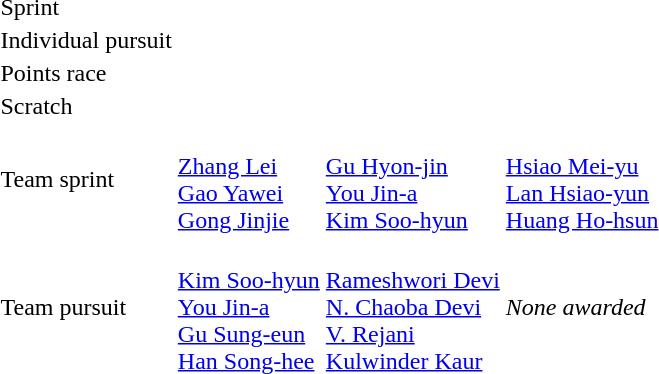<table>
<tr>
<td>Sprint</td>
<td></td>
<td></td>
<td></td>
</tr>
<tr>
<td>Individual pursuit</td>
<td></td>
<td></td>
<td></td>
</tr>
<tr>
<td>Points race</td>
<td></td>
<td></td>
<td></td>
</tr>
<tr>
<td>Scratch</td>
<td></td>
<td></td>
<td></td>
</tr>
<tr>
<td>Team sprint</td>
<td><br><a href='#'>Zhang Lei</a><br><a href='#'>Gao Yawei</a><br><a href='#'>Gong Jinjie</a></td>
<td><br><a href='#'>Gu Hyon-jin</a><br><a href='#'>You Jin-a</a><br><a href='#'>Kim Soo-hyun</a></td>
<td><br><a href='#'>Hsiao Mei-yu</a><br><a href='#'>Lan Hsiao-yun</a><br><a href='#'>Huang Ho-hsun</a></td>
</tr>
<tr>
<td>Team pursuit</td>
<td><br><a href='#'>Kim Soo-hyun</a><br><a href='#'>You Jin-a</a><br><a href='#'>Gu Sung-eun</a><br><a href='#'>Han Song-hee</a></td>
<td><br><a href='#'>Rameshwori Devi</a><br><a href='#'>N. Chaoba Devi</a><br><a href='#'>V. Rejani</a><br><a href='#'>Kulwinder Kaur</a></td>
<td><em>None awarded</em></td>
</tr>
</table>
